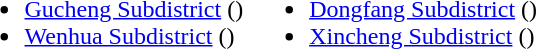<table>
<tr>
<td valign="top"><br><ul><li><a href='#'>Gucheng Subdistrict</a> ()</li><li><a href='#'>Wenhua Subdistrict</a> ()</li></ul></td>
<td valign="top"><br><ul><li><a href='#'>Dongfang Subdistrict</a> ()</li><li><a href='#'>Xincheng Subdistrict</a> ()</li></ul></td>
</tr>
</table>
